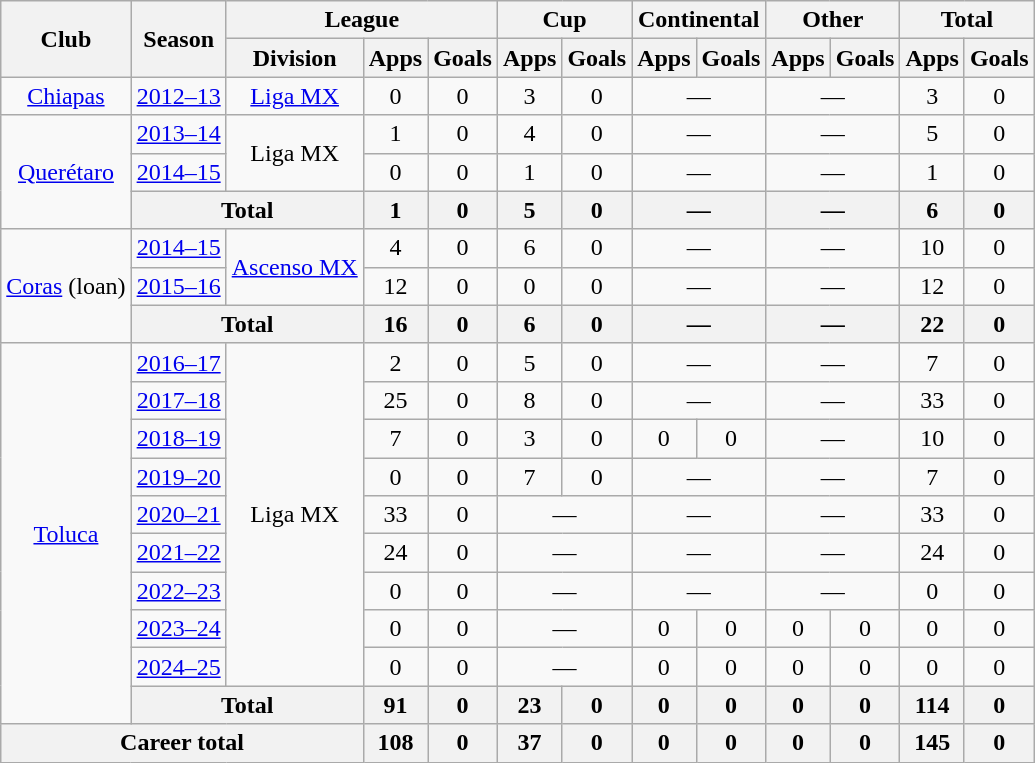<table class="wikitable" style="text-align:center">
<tr>
<th rowspan="2">Club</th>
<th rowspan="2">Season</th>
<th colspan="3">League</th>
<th colspan="2">Cup</th>
<th colspan="2">Continental</th>
<th colspan="2">Other</th>
<th colspan="2">Total</th>
</tr>
<tr>
<th>Division</th>
<th>Apps</th>
<th>Goals</th>
<th>Apps</th>
<th>Goals</th>
<th>Apps</th>
<th>Goals</th>
<th>Apps</th>
<th>Goals</th>
<th>Apps</th>
<th>Goals</th>
</tr>
<tr>
<td><a href='#'>Chiapas</a></td>
<td><a href='#'>2012–13</a></td>
<td><a href='#'>Liga MX</a></td>
<td>0</td>
<td>0</td>
<td>3</td>
<td>0</td>
<td colspan="2">—</td>
<td colspan="2">—</td>
<td>3</td>
<td>0</td>
</tr>
<tr>
<td rowspan="3"><a href='#'>Querétaro</a></td>
<td><a href='#'>2013–14</a></td>
<td rowspan="2">Liga MX</td>
<td>1</td>
<td>0</td>
<td>4</td>
<td>0</td>
<td colspan="2">—</td>
<td colspan="2">—</td>
<td>5</td>
<td>0</td>
</tr>
<tr>
<td><a href='#'>2014–15</a></td>
<td>0</td>
<td>0</td>
<td>1</td>
<td>0</td>
<td colspan="2">—</td>
<td colspan="2">—</td>
<td>1</td>
<td>0</td>
</tr>
<tr>
<th colspan="2">Total</th>
<th>1</th>
<th>0</th>
<th>5</th>
<th>0</th>
<th colspan="2">—</th>
<th colspan="2">—</th>
<th>6</th>
<th>0</th>
</tr>
<tr>
<td rowspan="3"><a href='#'>Coras</a> (loan)</td>
<td><a href='#'>2014–15</a></td>
<td rowspan="2"><a href='#'>Ascenso MX</a></td>
<td>4</td>
<td>0</td>
<td>6</td>
<td>0</td>
<td colspan="2">—</td>
<td colspan="2">—</td>
<td>10</td>
<td>0</td>
</tr>
<tr>
<td><a href='#'>2015–16</a></td>
<td>12</td>
<td>0</td>
<td>0</td>
<td>0</td>
<td colspan="2">—</td>
<td colspan="2">—</td>
<td>12</td>
<td>0</td>
</tr>
<tr>
<th colspan="2">Total</th>
<th>16</th>
<th>0</th>
<th>6</th>
<th>0</th>
<th colspan="2">—</th>
<th colspan="2">—</th>
<th>22</th>
<th>0</th>
</tr>
<tr>
<td rowspan="10"><a href='#'>Toluca</a></td>
<td><a href='#'>2016–17</a></td>
<td rowspan="9">Liga MX</td>
<td>2</td>
<td>0</td>
<td>5</td>
<td>0</td>
<td colspan="2">—</td>
<td colspan="2">—</td>
<td>7</td>
<td>0</td>
</tr>
<tr>
<td><a href='#'>2017–18</a></td>
<td>25</td>
<td>0</td>
<td>8</td>
<td>0</td>
<td colspan="2">—</td>
<td colspan="2">—</td>
<td>33</td>
<td>0</td>
</tr>
<tr>
<td><a href='#'>2018–19</a></td>
<td>7</td>
<td>0</td>
<td>3</td>
<td>0</td>
<td>0</td>
<td>0</td>
<td colspan="2">—</td>
<td>10</td>
<td>0</td>
</tr>
<tr>
<td><a href='#'>2019–20</a></td>
<td>0</td>
<td>0</td>
<td>7</td>
<td>0</td>
<td colspan="2">—</td>
<td colspan="2">—</td>
<td>7</td>
<td>0</td>
</tr>
<tr>
<td><a href='#'>2020–21</a></td>
<td>33</td>
<td>0</td>
<td colspan="2">—</td>
<td colspan="2">—</td>
<td colspan="2">—</td>
<td>33</td>
<td>0</td>
</tr>
<tr>
<td><a href='#'>2021–22</a></td>
<td>24</td>
<td>0</td>
<td colspan="2">—</td>
<td colspan="2">—</td>
<td colspan="2">—</td>
<td>24</td>
<td>0</td>
</tr>
<tr>
<td><a href='#'>2022–23</a></td>
<td>0</td>
<td>0</td>
<td colspan="2">—</td>
<td colspan="2">—</td>
<td colspan="2">—</td>
<td>0</td>
<td>0</td>
</tr>
<tr>
<td><a href='#'>2023–24</a></td>
<td>0</td>
<td>0</td>
<td colspan="2">—</td>
<td>0</td>
<td>0</td>
<td>0</td>
<td>0</td>
<td>0</td>
<td>0</td>
</tr>
<tr>
<td><a href='#'>2024–25</a></td>
<td>0</td>
<td>0</td>
<td colspan="2">—</td>
<td>0</td>
<td>0</td>
<td>0</td>
<td>0</td>
<td>0</td>
<td>0</td>
</tr>
<tr>
<th colspan="2">Total</th>
<th>91</th>
<th>0</th>
<th>23</th>
<th>0</th>
<th>0</th>
<th>0</th>
<th>0</th>
<th>0</th>
<th>114</th>
<th>0</th>
</tr>
<tr>
<th colspan="3">Career total</th>
<th>108</th>
<th>0</th>
<th>37</th>
<th>0</th>
<th>0</th>
<th>0</th>
<th>0</th>
<th>0</th>
<th>145</th>
<th>0</th>
</tr>
</table>
